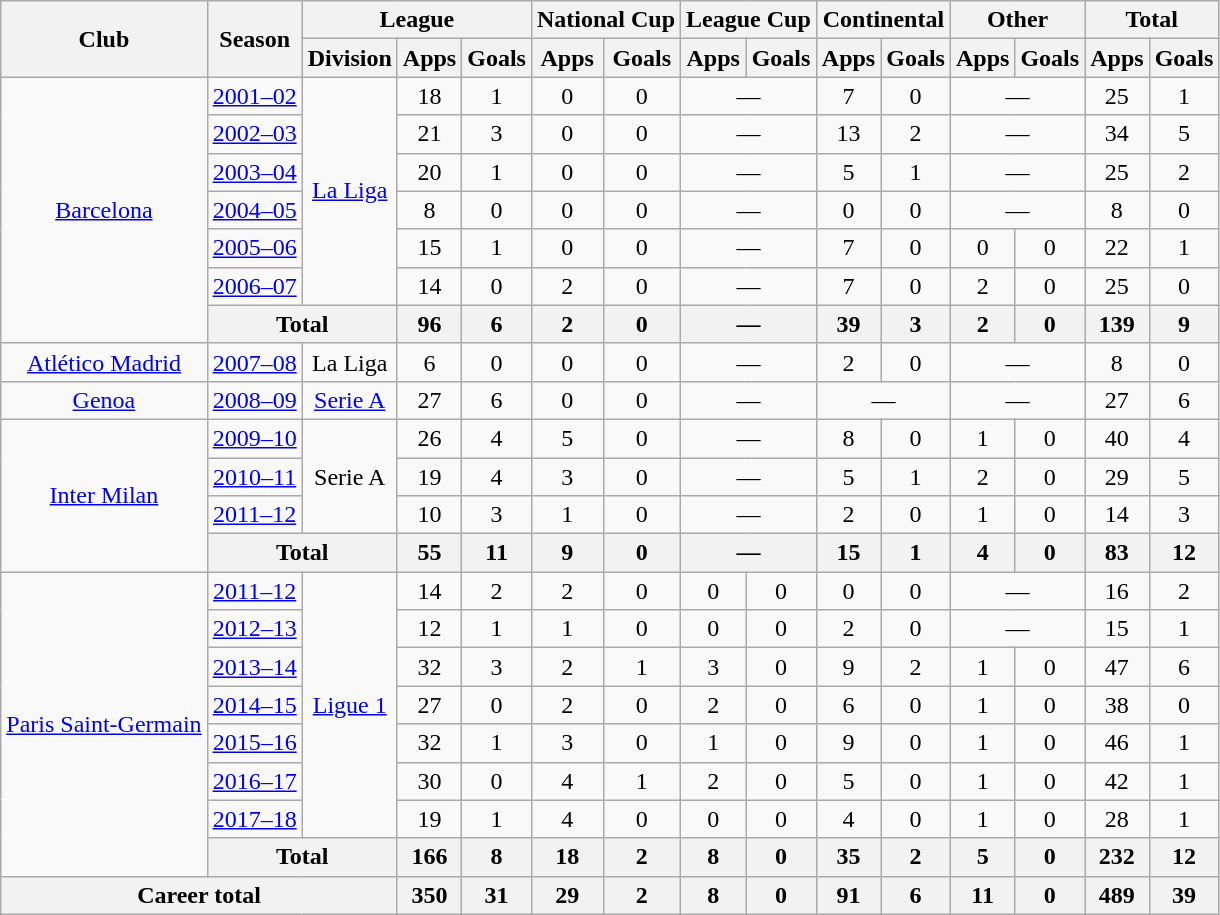<table class="wikitable" style="text-align:center">
<tr>
<th rowspan="2">Club</th>
<th rowspan="2">Season</th>
<th colspan="3">League</th>
<th colspan="2">National Cup</th>
<th colspan="2">League Cup</th>
<th colspan="2">Continental</th>
<th colspan="2">Other</th>
<th colspan="2">Total</th>
</tr>
<tr>
<th>Division</th>
<th>Apps</th>
<th>Goals</th>
<th>Apps</th>
<th>Goals</th>
<th>Apps</th>
<th>Goals</th>
<th>Apps</th>
<th>Goals</th>
<th>Apps</th>
<th>Goals</th>
<th>Apps</th>
<th>Goals</th>
</tr>
<tr>
<td rowspan="7"><a href='#'>Barcelona</a></td>
<td><a href='#'>2001–02</a></td>
<td rowspan="6"><a href='#'>La Liga</a></td>
<td>18</td>
<td>1</td>
<td>0</td>
<td>0</td>
<td colspan="2">—</td>
<td>7</td>
<td>0</td>
<td colspan="2">—</td>
<td>25</td>
<td>1</td>
</tr>
<tr>
<td><a href='#'>2002–03</a></td>
<td>21</td>
<td>3</td>
<td>0</td>
<td>0</td>
<td colspan="2">—</td>
<td>13</td>
<td>2</td>
<td colspan="2">—</td>
<td>34</td>
<td>5</td>
</tr>
<tr>
<td><a href='#'>2003–04</a></td>
<td>20</td>
<td>1</td>
<td>0</td>
<td>0</td>
<td colspan="2">—</td>
<td>5</td>
<td>1</td>
<td colspan="2">—</td>
<td>25</td>
<td>2</td>
</tr>
<tr>
<td><a href='#'>2004–05</a></td>
<td>8</td>
<td>0</td>
<td>0</td>
<td>0</td>
<td colspan="2">—</td>
<td>0</td>
<td>0</td>
<td colspan="2">—</td>
<td>8</td>
<td>0</td>
</tr>
<tr>
<td><a href='#'>2005–06</a></td>
<td>15</td>
<td>1</td>
<td>0</td>
<td>0</td>
<td colspan="2">—</td>
<td>7</td>
<td>0</td>
<td>0</td>
<td>0</td>
<td>22</td>
<td>1</td>
</tr>
<tr>
<td><a href='#'>2006–07</a></td>
<td>14</td>
<td>0</td>
<td>2</td>
<td>0</td>
<td colspan="2">—</td>
<td>7</td>
<td>0</td>
<td>2</td>
<td>0</td>
<td>25</td>
<td>0</td>
</tr>
<tr>
<th colspan="2">Total</th>
<th>96</th>
<th>6</th>
<th>2</th>
<th>0</th>
<th colspan="2">—</th>
<th>39</th>
<th>3</th>
<th>2</th>
<th>0</th>
<th>139</th>
<th>9</th>
</tr>
<tr>
<td><a href='#'>Atlético Madrid</a></td>
<td><a href='#'>2007–08</a></td>
<td>La Liga</td>
<td>6</td>
<td>0</td>
<td>0</td>
<td>0</td>
<td colspan="2">—</td>
<td>2</td>
<td>0</td>
<td colspan="2">—</td>
<td>8</td>
<td>0</td>
</tr>
<tr>
<td><a href='#'>Genoa</a></td>
<td><a href='#'>2008–09</a></td>
<td><a href='#'>Serie A</a></td>
<td>27</td>
<td>6</td>
<td>0</td>
<td>0</td>
<td colspan="2">—</td>
<td colspan="2">—</td>
<td colspan="2">—</td>
<td>27</td>
<td>6</td>
</tr>
<tr>
<td rowspan="4"><a href='#'>Inter Milan</a></td>
<td><a href='#'>2009–10</a></td>
<td rowspan="3">Serie A</td>
<td>26</td>
<td>4</td>
<td>5</td>
<td>0</td>
<td colspan="2">—</td>
<td>8</td>
<td>0</td>
<td>1</td>
<td>0</td>
<td>40</td>
<td>4</td>
</tr>
<tr>
<td><a href='#'>2010–11</a></td>
<td>19</td>
<td>4</td>
<td>3</td>
<td>0</td>
<td colspan="2">—</td>
<td>5</td>
<td>1</td>
<td>2</td>
<td>0</td>
<td>29</td>
<td>5</td>
</tr>
<tr>
<td><a href='#'>2011–12</a></td>
<td>10</td>
<td>3</td>
<td>1</td>
<td>0</td>
<td colspan="2">—</td>
<td>2</td>
<td>0</td>
<td>1</td>
<td>0</td>
<td>14</td>
<td>3</td>
</tr>
<tr>
<th colspan="2">Total</th>
<th>55</th>
<th>11</th>
<th>9</th>
<th>0</th>
<th colspan="2">—</th>
<th>15</th>
<th>1</th>
<th>4</th>
<th>0</th>
<th>83</th>
<th>12</th>
</tr>
<tr>
<td rowspan="8"><a href='#'>Paris Saint-Germain</a></td>
<td><a href='#'>2011–12</a></td>
<td rowspan="7"><a href='#'>Ligue 1</a></td>
<td>14</td>
<td>2</td>
<td>2</td>
<td>0</td>
<td>0</td>
<td>0</td>
<td>0</td>
<td>0</td>
<td colspan="2">—</td>
<td>16</td>
<td>2</td>
</tr>
<tr>
<td><a href='#'>2012–13</a></td>
<td>12</td>
<td>1</td>
<td>1</td>
<td>0</td>
<td>0</td>
<td>0</td>
<td>2</td>
<td>0</td>
<td colspan="2">—</td>
<td>15</td>
<td>1</td>
</tr>
<tr>
<td><a href='#'>2013–14</a></td>
<td>32</td>
<td>3</td>
<td>2</td>
<td>1</td>
<td>3</td>
<td>0</td>
<td>9</td>
<td>2</td>
<td>1</td>
<td>0</td>
<td>47</td>
<td>6</td>
</tr>
<tr>
<td><a href='#'>2014–15</a></td>
<td>27</td>
<td>0</td>
<td>2</td>
<td>0</td>
<td>2</td>
<td>0</td>
<td>6</td>
<td>0</td>
<td>1</td>
<td>0</td>
<td>38</td>
<td>0</td>
</tr>
<tr>
<td><a href='#'>2015–16</a></td>
<td>32</td>
<td>1</td>
<td>3</td>
<td>0</td>
<td>1</td>
<td>0</td>
<td>9</td>
<td>0</td>
<td>1</td>
<td>0</td>
<td>46</td>
<td>1</td>
</tr>
<tr>
<td><a href='#'>2016–17</a></td>
<td>30</td>
<td>0</td>
<td>4</td>
<td>1</td>
<td>2</td>
<td>0</td>
<td>5</td>
<td>0</td>
<td>1</td>
<td>0</td>
<td>42</td>
<td>1</td>
</tr>
<tr>
<td><a href='#'>2017–18</a></td>
<td>19</td>
<td>1</td>
<td>4</td>
<td>0</td>
<td>0</td>
<td>0</td>
<td>4</td>
<td>0</td>
<td>1</td>
<td>0</td>
<td>28</td>
<td>1</td>
</tr>
<tr>
<th colspan="2">Total</th>
<th>166</th>
<th>8</th>
<th>18</th>
<th>2</th>
<th>8</th>
<th>0</th>
<th>35</th>
<th>2</th>
<th>5</th>
<th>0</th>
<th>232</th>
<th>12</th>
</tr>
<tr>
<th colspan="3">Career total</th>
<th>350</th>
<th>31</th>
<th>29</th>
<th>2</th>
<th>8</th>
<th>0</th>
<th>91</th>
<th>6</th>
<th>11</th>
<th>0</th>
<th>489</th>
<th>39</th>
</tr>
</table>
